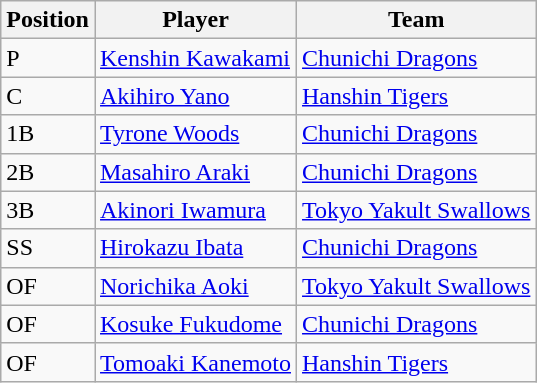<table class="wikitable">
<tr>
<th>Position</th>
<th>Player</th>
<th>Team</th>
</tr>
<tr>
<td>P</td>
<td><a href='#'>Kenshin Kawakami</a></td>
<td><a href='#'>Chunichi Dragons</a></td>
</tr>
<tr>
<td>C</td>
<td><a href='#'>Akihiro Yano</a></td>
<td><a href='#'>Hanshin Tigers</a></td>
</tr>
<tr>
<td>1B</td>
<td><a href='#'>Tyrone Woods</a></td>
<td><a href='#'>Chunichi Dragons</a></td>
</tr>
<tr>
<td>2B</td>
<td><a href='#'>Masahiro Araki</a></td>
<td><a href='#'>Chunichi Dragons</a></td>
</tr>
<tr>
<td>3B</td>
<td><a href='#'>Akinori Iwamura</a></td>
<td><a href='#'>Tokyo Yakult Swallows</a></td>
</tr>
<tr>
<td>SS</td>
<td><a href='#'>Hirokazu Ibata</a></td>
<td><a href='#'>Chunichi Dragons</a></td>
</tr>
<tr>
<td>OF</td>
<td><a href='#'>Norichika Aoki</a></td>
<td><a href='#'>Tokyo Yakult Swallows</a></td>
</tr>
<tr>
<td>OF</td>
<td><a href='#'>Kosuke Fukudome</a></td>
<td><a href='#'>Chunichi Dragons</a></td>
</tr>
<tr>
<td>OF</td>
<td><a href='#'>Tomoaki Kanemoto</a></td>
<td><a href='#'>Hanshin Tigers</a></td>
</tr>
</table>
